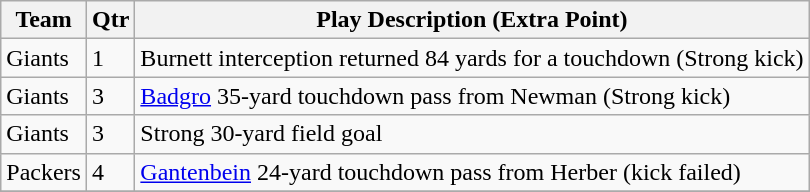<table class="wikitable">
<tr>
<th><strong>Team</strong></th>
<th><strong>Qtr</strong></th>
<th><strong>Play Description (Extra Point)</strong></th>
</tr>
<tr>
<td>Giants</td>
<td>1</td>
<td>Burnett interception returned 84 yards for a touchdown (Strong kick)</td>
</tr>
<tr>
<td>Giants</td>
<td>3</td>
<td><a href='#'>Badgro</a> 35-yard touchdown pass from Newman (Strong kick)</td>
</tr>
<tr>
<td>Giants</td>
<td>3</td>
<td>Strong 30-yard field goal</td>
</tr>
<tr>
<td>Packers</td>
<td>4</td>
<td><a href='#'>Gantenbein</a> 24-yard touchdown pass from Herber (kick failed)</td>
</tr>
<tr>
</tr>
</table>
